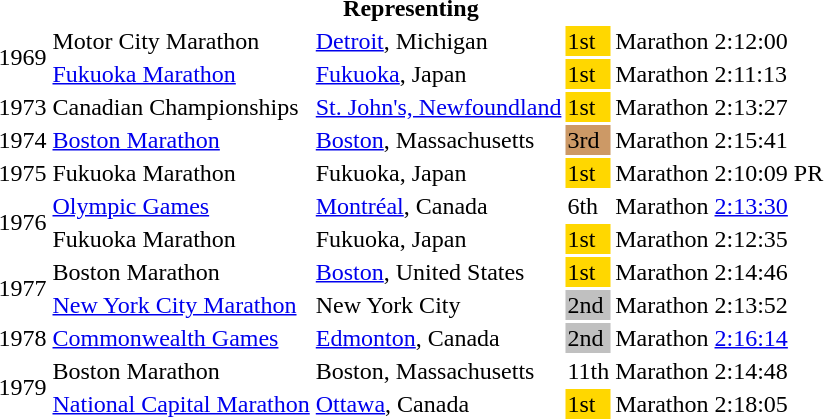<table>
<tr>
<th colspan="6">Representing </th>
</tr>
<tr>
<td rowspan=2>1969</td>
<td>Motor City Marathon</td>
<td><a href='#'>Detroit</a>, Michigan</td>
<td bgcolor="gold">1st</td>
<td>Marathon</td>
<td>2:12:00</td>
</tr>
<tr>
<td><a href='#'>Fukuoka Marathon</a></td>
<td><a href='#'>Fukuoka</a>, Japan</td>
<td bgcolor="gold">1st</td>
<td>Marathon</td>
<td>2:11:13</td>
</tr>
<tr>
<td>1973</td>
<td>Canadian Championships</td>
<td><a href='#'>St. John's, Newfoundland</a></td>
<td bgcolor="gold">1st</td>
<td>Marathon</td>
<td>2:13:27</td>
</tr>
<tr>
<td>1974</td>
<td><a href='#'>Boston Marathon</a></td>
<td><a href='#'>Boston</a>, Massachusetts</td>
<td bgcolor="cc9966">3rd</td>
<td>Marathon</td>
<td>2:15:41</td>
</tr>
<tr>
<td>1975</td>
<td>Fukuoka Marathon</td>
<td>Fukuoka, Japan</td>
<td bgcolor="gold">1st</td>
<td>Marathon</td>
<td>2:10:09 PR</td>
</tr>
<tr>
<td rowspan=2>1976</td>
<td><a href='#'>Olympic Games</a></td>
<td><a href='#'>Montréal</a>, Canada</td>
<td>6th</td>
<td>Marathon</td>
<td><a href='#'>2:13:30</a></td>
</tr>
<tr>
<td>Fukuoka Marathon</td>
<td>Fukuoka, Japan</td>
<td bgcolor="gold">1st</td>
<td>Marathon</td>
<td>2:12:35</td>
</tr>
<tr>
<td rowspan=2>1977</td>
<td>Boston Marathon</td>
<td><a href='#'>Boston</a>, United States</td>
<td bgcolor="gold">1st</td>
<td>Marathon</td>
<td>2:14:46</td>
</tr>
<tr>
<td><a href='#'>New York City Marathon</a></td>
<td>New York City</td>
<td bgcolor="silver">2nd</td>
<td>Marathon</td>
<td>2:13:52</td>
</tr>
<tr>
<td>1978</td>
<td><a href='#'>Commonwealth Games</a></td>
<td><a href='#'>Edmonton</a>, Canada</td>
<td bgcolor="silver">2nd</td>
<td>Marathon</td>
<td><a href='#'>2:16:14</a></td>
</tr>
<tr>
<td rowspan=2>1979</td>
<td>Boston Marathon</td>
<td>Boston, Massachusetts</td>
<td>11th</td>
<td>Marathon</td>
<td>2:14:48</td>
</tr>
<tr>
<td><a href='#'>National Capital Marathon</a></td>
<td><a href='#'>Ottawa</a>, Canada</td>
<td bgcolor="gold">1st</td>
<td>Marathon</td>
<td>2:18:05</td>
</tr>
</table>
